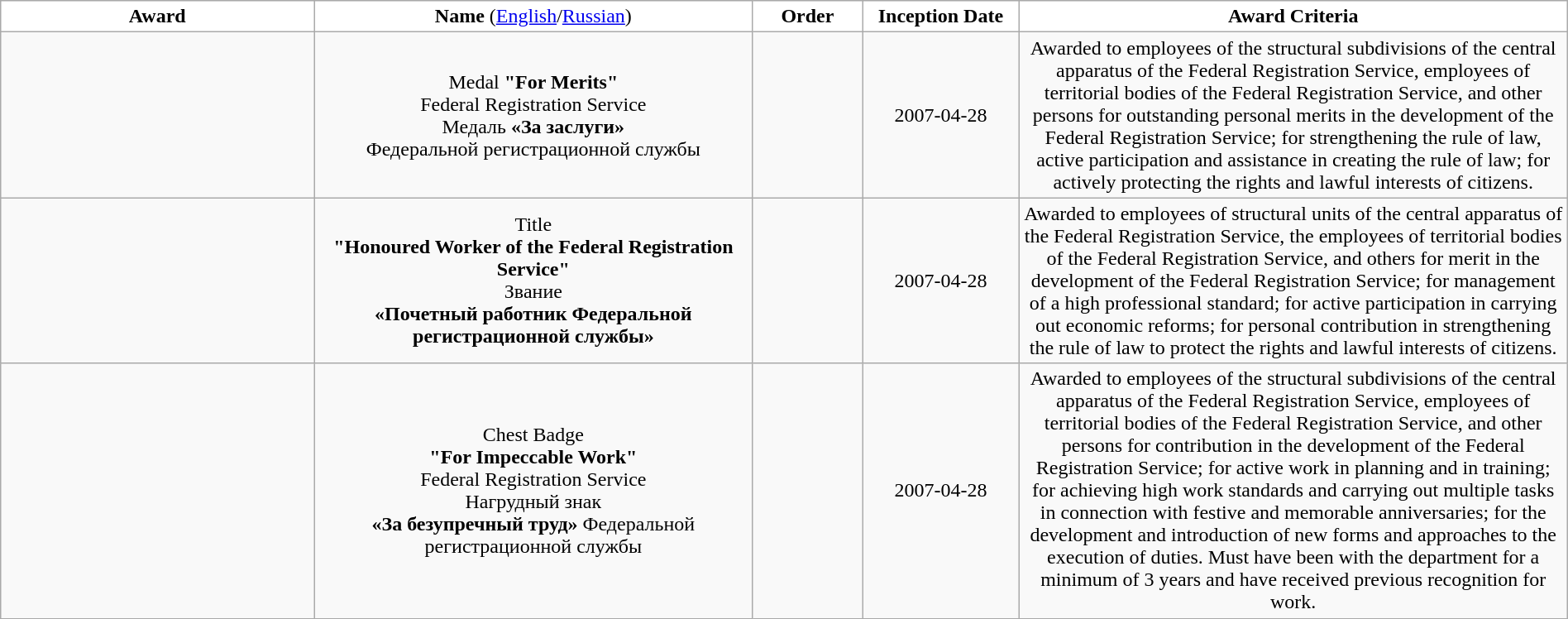<table class="wikitable sortable" width="100%">
<tr>
<td width="20%" bgcolor="#FFFFFF" style="text-align:center;"><strong>Award</strong></td>
<td width="28%" bgcolor="#FFFFFF" style="text-align:center;"><strong>Name</strong> (<a href='#'>English</a>/<a href='#'>Russian</a>)</td>
<td width="07%" bgcolor="#FFFFFF" style="text-align:center;"><strong>Order</strong></td>
<td width="10%" bgcolor="#FFFFFF" style="text-align:center;"><strong>Inception Date</strong></td>
<td width="35%" bgcolor="#FFFFFF" style="text-align:center;"><strong>Award Criteria</strong></td>
</tr>
<tr>
<td></td>
<td style="text-align:center;">Medal <strong>"For Merits"</strong><br>Federal Registration Service<br> Медаль <strong>«За заслуги»</strong><br>Федеральной регистрационной службы</td>
<td></td>
<td style="text-align:center;">2007-04-28</td>
<td style="text-align:center;">Awarded to employees of the structural subdivisions of the central apparatus of the Federal Registration Service, employees of territorial bodies of the Federal Registration Service, and other persons for outstanding personal merits in the development of the Federal Registration Service; for strengthening the rule of law, active participation and assistance in creating the rule of law; for actively protecting the rights and lawful interests of citizens.</td>
</tr>
<tr>
<td></td>
<td style="text-align:center;">Title<br><strong>"Honoured Worker of the Federal Registration Service"</strong><br>Звание<br><strong>«Почетный работник Федеральной регистрационной службы»</strong></td>
<td></td>
<td style="text-align:center;">2007-04-28</td>
<td style="text-align:center;">Awarded to employees of structural units of the central apparatus of the Federal Registration Service, the employees of territorial bodies of the Federal Registration Service, and others for merit in the development of the Federal Registration Service; for management of a high professional standard; for active participation in carrying out economic reforms; for personal contribution in strengthening the rule of law to protect the rights and lawful interests of citizens.</td>
</tr>
<tr>
<td></td>
<td style="text-align:center;">Chest Badge<br><strong>"For Impeccable Work"</strong><br>Federal Registration Service<br>Нагрудный знак<br><strong>«За безупречный труд»</strong> Федеральной регистрационной службы</td>
<td></td>
<td style="text-align:center;">2007-04-28</td>
<td style="text-align:center;">Awarded to employees of the structural subdivisions of the central apparatus of the Federal Registration Service, employees of territorial bodies of the Federal Registration Service, and other persons for contribution in the development of the Federal Registration Service; for active work in planning and in training; for achieving high work standards and carrying out multiple tasks in connection with festive and memorable anniversaries; for the development and introduction of new forms and approaches to the execution of duties. Must have been with the department for a minimum of 3 years and have received previous recognition for work.</td>
</tr>
</table>
